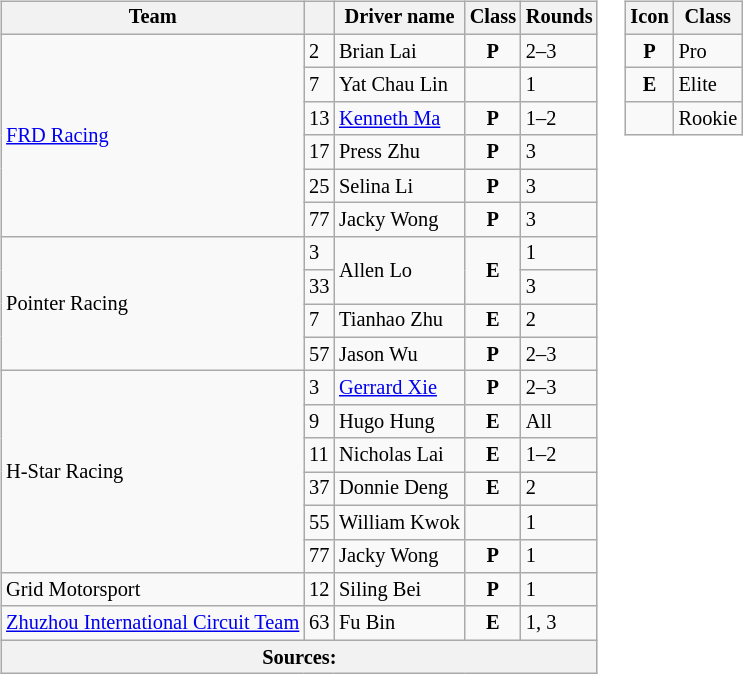<table>
<tr>
<td><br><table class="wikitable" style="font-size: 85%;">
<tr>
<th>Team</th>
<th></th>
<th>Driver name</th>
<th>Class</th>
<th>Rounds</th>
</tr>
<tr>
<td rowspan="6"><a href='#'>FRD Racing</a></td>
<td>2</td>
<td> Brian Lai</td>
<td align="center"><strong><span>P</span></strong></td>
<td>2–3</td>
</tr>
<tr>
<td>7</td>
<td> Yat Chau Lin</td>
<td align="center"></td>
<td>1</td>
</tr>
<tr>
<td>13</td>
<td> <a href='#'>Kenneth Ma</a></td>
<td align="center"><strong><span>P</span></strong></td>
<td>1–2</td>
</tr>
<tr>
<td>17</td>
<td> Press Zhu</td>
<td align="center"><strong><span>P</span></strong></td>
<td>3</td>
</tr>
<tr>
<td>25</td>
<td> Selina Li</td>
<td align="center"><strong><span>P</span></strong></td>
<td>3</td>
</tr>
<tr>
<td>77</td>
<td> Jacky Wong</td>
<td align="center"><strong><span>P</span></strong></td>
<td>3</td>
</tr>
<tr>
<td rowspan="4">Pointer Racing</td>
<td>3</td>
<td rowspan="2"> Allen Lo</td>
<td rowspan="2" align="center"><strong><span>E</span></strong></td>
<td>1</td>
</tr>
<tr>
<td>33</td>
<td>3</td>
</tr>
<tr>
<td>7</td>
<td> Tianhao Zhu</td>
<td align="center"><strong><span>E</span></strong></td>
<td>2</td>
</tr>
<tr>
<td>57</td>
<td> Jason Wu</td>
<td align="center"><strong><span>P</span></strong></td>
<td>2–3</td>
</tr>
<tr>
<td rowspan="6">H-Star Racing</td>
<td>3</td>
<td> <a href='#'>Gerrard Xie</a></td>
<td align="center"><strong><span>P</span></strong></td>
<td>2–3</td>
</tr>
<tr>
<td>9</td>
<td> Hugo Hung</td>
<td align="center"><strong><span>E</span></strong></td>
<td>All</td>
</tr>
<tr>
<td>11</td>
<td> Nicholas Lai</td>
<td align="center"><strong><span>E</span></strong></td>
<td>1–2</td>
</tr>
<tr>
<td>37</td>
<td> Donnie Deng</td>
<td align="center"><strong><span>E</span></strong></td>
<td>2</td>
</tr>
<tr>
<td>55</td>
<td> William Kwok</td>
<td align="center"></td>
<td>1</td>
</tr>
<tr>
<td>77</td>
<td> Jacky Wong</td>
<td align="center"><strong><span>P</span></strong></td>
<td>1</td>
</tr>
<tr>
<td>Grid Motorsport</td>
<td>12</td>
<td> Siling Bei</td>
<td align="center"><strong><span>P</span></strong></td>
<td>1</td>
</tr>
<tr>
<td><a href='#'>Zhuzhou International Circuit Team</a></td>
<td>63</td>
<td> Fu Bin</td>
<td align="center"><strong><span>E</span></strong></td>
<td>1, 3</td>
</tr>
<tr>
<th colspan="5">Sources: </th>
</tr>
</table>
</td>
<td valign="top"><br><table class="wikitable" style="font-size: 85%;">
<tr>
<th>Icon</th>
<th>Class</th>
</tr>
<tr>
<td align="center"><strong><span>P</span></strong></td>
<td>Pro</td>
</tr>
<tr>
<td align="center"><strong><span>E</span></strong></td>
<td>Elite</td>
</tr>
<tr>
<td align="center"></td>
<td>Rookie</td>
</tr>
</table>
</td>
</tr>
</table>
